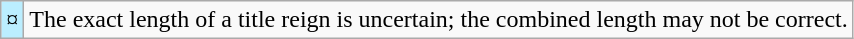<table class="wikitable">
<tr>
<td style="background-color:#bbeeff">¤</td>
<td>The exact length of a title reign is uncertain; the combined length may not be correct.</td>
</tr>
</table>
